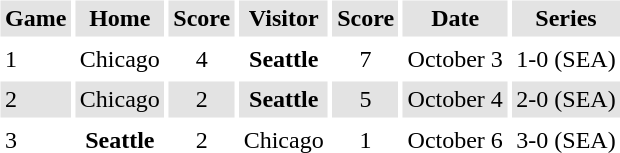<table border="0" cellspacing="3" cellpadding="3">
<tr style="background: #e3e3e3;">
<th>Game</th>
<th>Home</th>
<th>Score</th>
<th>Visitor</th>
<th>Score</th>
<th>Date</th>
<th>Series</th>
</tr>
<tr>
<td>1</td>
<td align="center">Chicago</td>
<td align="center">4</td>
<td align="center"><strong>Seattle</strong></td>
<td align="center">7</td>
<td align="center">October 3</td>
<td>1-0 (SEA)</td>
</tr>
<tr style="background: #e3e3e3;">
<td>2</td>
<td align="center">Chicago</td>
<td align="center">2</td>
<td align="center"><strong>Seattle</strong></td>
<td align="center">5</td>
<td align="center">October 4</td>
<td>2-0 (SEA)</td>
</tr>
<tr>
<td>3</td>
<td align="center"><strong>Seattle</strong></td>
<td align="center">2</td>
<td align="center">Chicago</td>
<td align="center">1</td>
<td align="center">October 6</td>
<td>3-0 (SEA)</td>
</tr>
<tr>
</tr>
</table>
